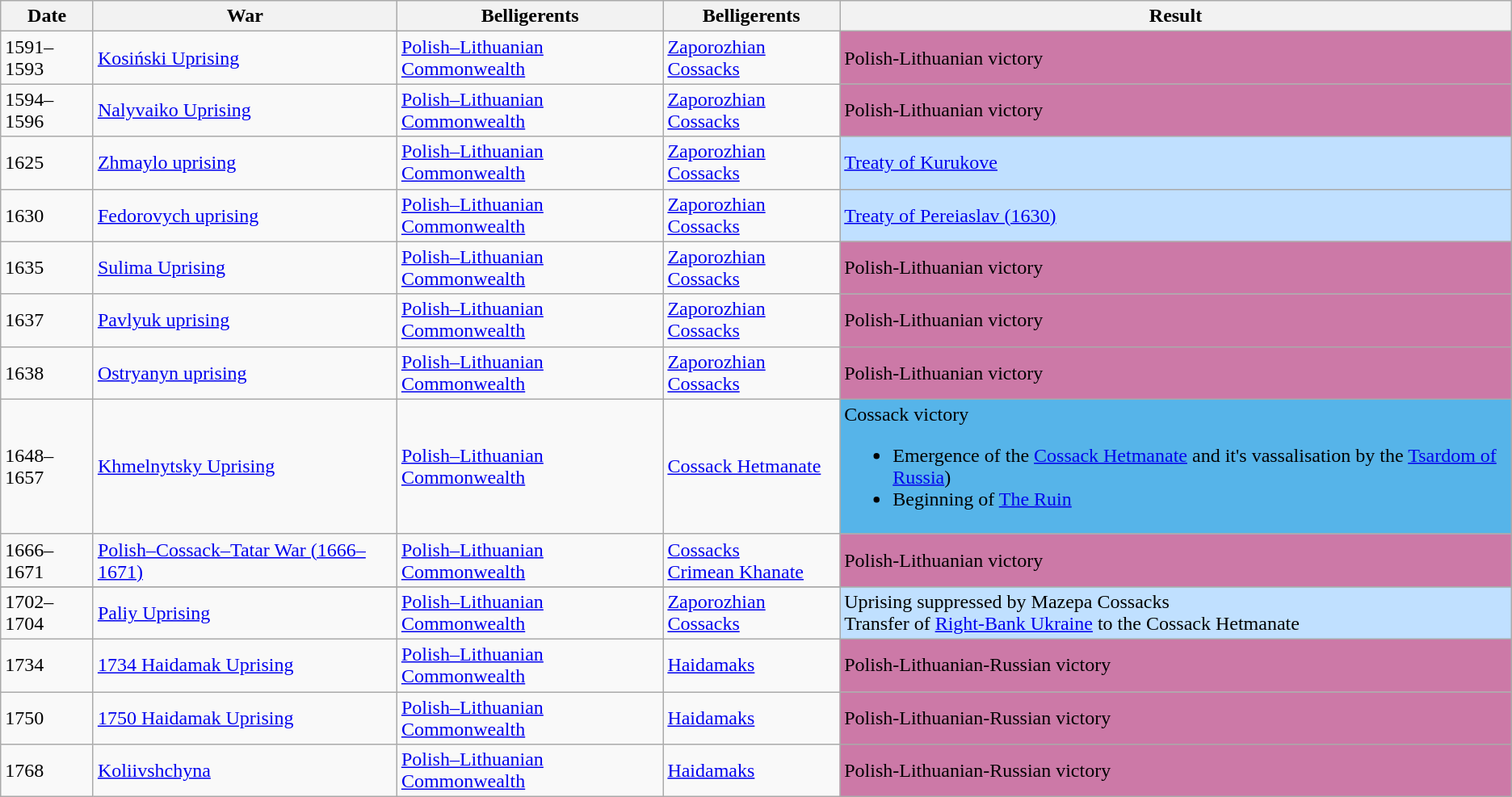<table class="wikitable">
<tr>
<th>Date</th>
<th>War</th>
<th>Belligerents</th>
<th>Belligerents</th>
<th>Result</th>
</tr>
<tr -->
<td>1591–1593</td>
<td><a href='#'>Kosiński Uprising</a></td>
<td> <a href='#'>Polish–Lithuanian Commonwealth</a></td>
<td> <a href='#'>Zaporozhian Cossacks</a></td>
<td bgcolor="#CC79A7">Polish-Lithuanian victory</td>
</tr>
<tr -->
<td>1594–1596</td>
<td><a href='#'>Nalyvaiko Uprising</a></td>
<td> <a href='#'>Polish–Lithuanian Commonwealth</a></td>
<td> <a href='#'>Zaporozhian Cossacks</a></td>
<td bgcolor="#CC79A7">Polish-Lithuanian victory</td>
</tr>
<tr -->
<td>1625</td>
<td><a href='#'>Zhmaylo uprising</a></td>
<td> <a href='#'>Polish–Lithuanian Commonwealth</a></td>
<td> <a href='#'>Zaporozhian Cossacks</a></td>
<td bgcolor="#C0E0FF"><a href='#'>Treaty of Kurukove</a></td>
</tr>
<tr -->
<td>1630</td>
<td><a href='#'>Fedorovych uprising</a></td>
<td> <a href='#'>Polish–Lithuanian Commonwealth</a></td>
<td> <a href='#'>Zaporozhian Cossacks</a></td>
<td bgcolor="#C0E0FF"><a href='#'>Treaty of Pereiaslav (1630)</a></td>
</tr>
<tr -->
<td>1635</td>
<td><a href='#'>Sulima Uprising</a></td>
<td> <a href='#'>Polish–Lithuanian Commonwealth</a></td>
<td> <a href='#'>Zaporozhian Cossacks</a></td>
<td bgcolor="#CC79A7">Polish-Lithuanian victory</td>
</tr>
<tr -->
<td>1637</td>
<td><a href='#'>Pavlyuk uprising</a></td>
<td> <a href='#'>Polish–Lithuanian Commonwealth</a></td>
<td> <a href='#'>Zaporozhian Cossacks</a></td>
<td bgcolor="#CC79A7">Polish-Lithuanian victory</td>
</tr>
<tr -->
<td>1638</td>
<td><a href='#'>Ostryanyn uprising</a></td>
<td> <a href='#'>Polish–Lithuanian Commonwealth</a></td>
<td> <a href='#'>Zaporozhian Cossacks</a></td>
<td bgcolor="#CC79A7">Polish-Lithuanian victory</td>
</tr>
<tr -->
<td>1648–1657</td>
<td><a href='#'>Khmelnytsky Uprising</a></td>
<td> <a href='#'>Polish–Lithuanian Commonwealth</a></td>
<td> <a href='#'>Cossack Hetmanate</a><br></td>
<td bgcolor="#56B4E9">Cossack victory<br><ul><li>Emergence of the <a href='#'>Cossack Hetmanate</a> and it's vassalisation by the <a href='#'>Tsardom of Russia</a>)</li><li>Beginning of <a href='#'>The Ruin</a></li></ul></td>
</tr>
<tr -->
<td>1666–1671</td>
<td><a href='#'>Polish–Cossack–Tatar War (1666–1671)</a></td>
<td> <a href='#'>Polish–Lithuanian Commonwealth</a></td>
<td> <a href='#'>Cossacks</a><br> <a href='#'>Crimean Khanate</a></td>
<td bgcolor="#CC79A7">Polish-Lithuanian victory</td>
</tr>
<tr -->
</tr>
<tr -->
<td>1702–1704</td>
<td><a href='#'>Paliy Uprising</a></td>
<td> <a href='#'>Polish–Lithuanian Commonwealth</a><br></td>
<td> <a href='#'>Zaporozhian Cossacks</a></td>
<td bgcolor="#C0E0FF">Uprising suppressed by Mazepa Cossacks<br>Transfer of <a href='#'>Right-Bank Ukraine</a> to the Cossack Hetmanate</td>
</tr>
<tr -->
<td>1734</td>
<td><a href='#'>1734 Haidamak Uprising</a></td>
<td> <a href='#'>Polish–Lithuanian Commonwealth</a><br></td>
<td><a href='#'>Haidamaks</a></td>
<td bgcolor="#CC79A7">Polish-Lithuanian-Russian victory</td>
</tr>
<tr -->
<td>1750</td>
<td><a href='#'>1750 Haidamak Uprising</a></td>
<td> <a href='#'>Polish–Lithuanian Commonwealth</a><br></td>
<td><a href='#'>Haidamaks</a></td>
<td bgcolor="#CC79A7">Polish-Lithuanian-Russian victory</td>
</tr>
<tr -->
<td>1768</td>
<td><a href='#'>Koliivshchyna</a></td>
<td> <a href='#'>Polish–Lithuanian Commonwealth</a><br></td>
<td><a href='#'>Haidamaks</a></td>
<td bgcolor="#CC79A7">Polish-Lithuanian-Russian victory</td>
</tr>
</table>
